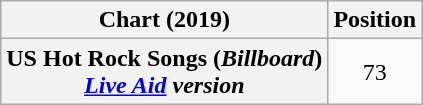<table class="wikitable plainrowheaders" style="text-align:center">
<tr>
<th scope="col">Chart (2019)</th>
<th scope="col">Position</th>
</tr>
<tr>
<th scope="row">US Hot Rock Songs (<em>Billboard</em>)<br><em><a href='#'>Live Aid</a> version</em></th>
<td>73</td>
</tr>
</table>
